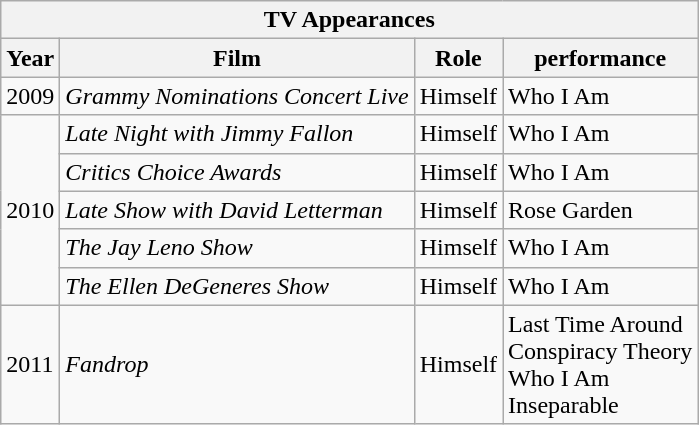<table class="wikitable">
<tr>
<th colspan="4">TV Appearances</th>
</tr>
<tr>
<th>Year</th>
<th>Film</th>
<th>Role</th>
<th>performance</th>
</tr>
<tr>
<td>2009</td>
<td><em>Grammy Nominations Concert Live</em></td>
<td>Himself</td>
<td>Who I Am</td>
</tr>
<tr>
<td rowspan=5>2010</td>
<td><em>Late Night with Jimmy Fallon</em></td>
<td>Himself</td>
<td>Who I Am</td>
</tr>
<tr>
<td><em>Critics Choice Awards</em></td>
<td>Himself</td>
<td>Who I Am</td>
</tr>
<tr>
<td><em>Late Show with David Letterman</em></td>
<td>Himself</td>
<td>Rose Garden</td>
</tr>
<tr>
<td><em>The Jay Leno Show</em></td>
<td>Himself</td>
<td>Who I Am</td>
</tr>
<tr>
<td><em>The Ellen DeGeneres Show</em></td>
<td>Himself</td>
<td>Who I Am</td>
</tr>
<tr>
<td>2011</td>
<td><em>Fandrop</em></td>
<td>Himself</td>
<td>Last Time Around <br> Conspiracy Theory  <br> Who I Am  <br>Inseparable </td>
</tr>
</table>
